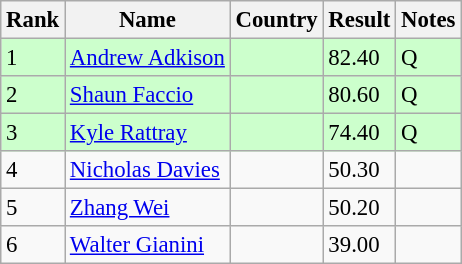<table class="wikitable" style="font-size:95%" style="text-align:center; width:35em;">
<tr>
<th>Rank</th>
<th>Name</th>
<th>Country</th>
<th>Result</th>
<th>Notes</th>
</tr>
<tr bgcolor=ccffcc>
<td>1</td>
<td align=left><a href='#'>Andrew Adkison</a></td>
<td align="left"></td>
<td>82.40</td>
<td>Q</td>
</tr>
<tr bgcolor=ccffcc>
<td>2</td>
<td align=left><a href='#'>Shaun Faccio</a></td>
<td align="left"></td>
<td>80.60</td>
<td>Q</td>
</tr>
<tr bgcolor=ccffcc>
<td>3</td>
<td align=left><a href='#'>Kyle Rattray</a></td>
<td align="left"></td>
<td>74.40</td>
<td>Q</td>
</tr>
<tr>
<td>4</td>
<td align=left><a href='#'>Nicholas Davies</a></td>
<td align="left"></td>
<td>50.30</td>
<td></td>
</tr>
<tr>
<td>5</td>
<td align=left><a href='#'>Zhang Wei</a></td>
<td align="left"></td>
<td>50.20</td>
<td></td>
</tr>
<tr>
<td>6</td>
<td align=left><a href='#'>Walter Gianini</a></td>
<td align=left></td>
<td>39.00</td>
<td></td>
</tr>
</table>
